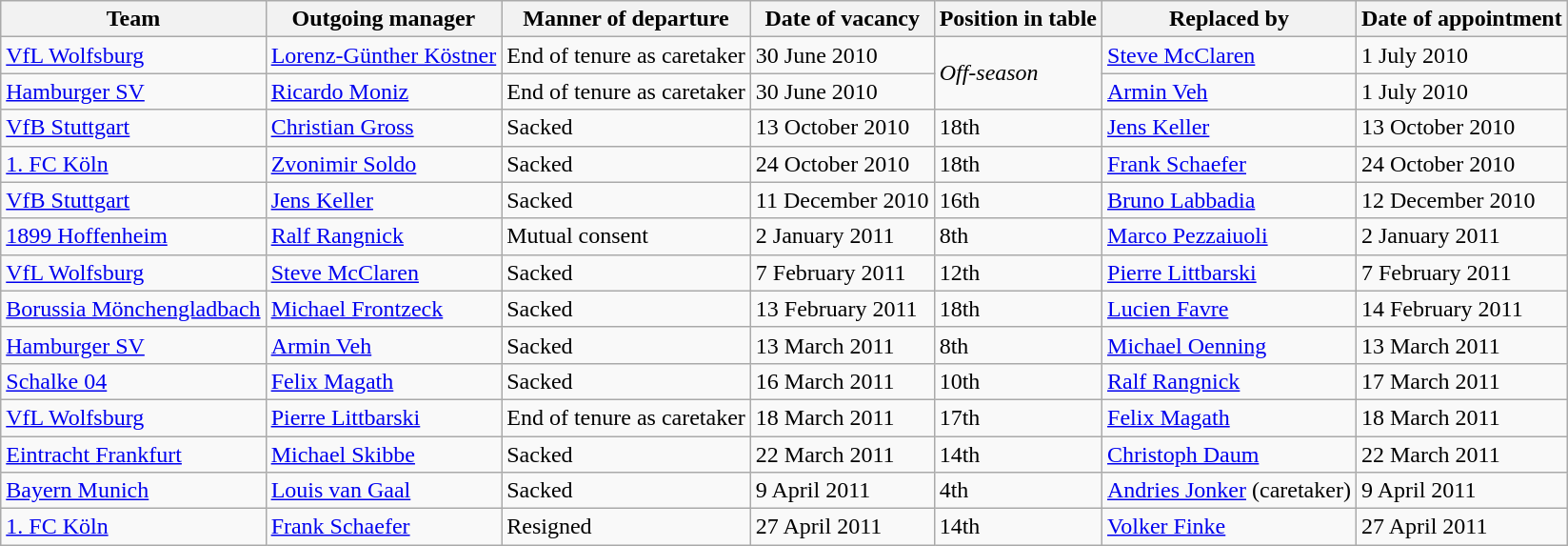<table class="wikitable">
<tr>
<th>Team</th>
<th>Outgoing manager</th>
<th>Manner of departure</th>
<th>Date of vacancy</th>
<th>Position in table</th>
<th>Replaced by</th>
<th>Date of appointment</th>
</tr>
<tr>
<td><a href='#'>VfL Wolfsburg</a></td>
<td> <a href='#'>Lorenz-Günther Köstner</a></td>
<td>End of tenure as caretaker</td>
<td>30 June 2010</td>
<td rowspan=2><em>Off-season</em></td>
<td> <a href='#'>Steve McClaren</a></td>
<td>1 July 2010</td>
</tr>
<tr>
<td><a href='#'>Hamburger SV</a></td>
<td> <a href='#'>Ricardo Moniz</a></td>
<td>End of tenure as caretaker</td>
<td>30 June 2010</td>
<td> <a href='#'>Armin Veh</a></td>
<td>1 July 2010</td>
</tr>
<tr>
<td><a href='#'>VfB Stuttgart</a></td>
<td> <a href='#'>Christian Gross</a></td>
<td>Sacked</td>
<td>13 October 2010</td>
<td>18th</td>
<td> <a href='#'>Jens Keller</a></td>
<td>13 October 2010</td>
</tr>
<tr>
<td><a href='#'>1. FC Köln</a></td>
<td> <a href='#'>Zvonimir Soldo</a></td>
<td>Sacked</td>
<td>24 October 2010</td>
<td>18th</td>
<td> <a href='#'>Frank Schaefer</a></td>
<td>24 October 2010</td>
</tr>
<tr>
<td><a href='#'>VfB Stuttgart</a></td>
<td> <a href='#'>Jens Keller</a></td>
<td>Sacked</td>
<td>11 December 2010</td>
<td>16th</td>
<td> <a href='#'>Bruno Labbadia</a></td>
<td>12 December 2010</td>
</tr>
<tr>
<td><a href='#'>1899 Hoffenheim</a></td>
<td> <a href='#'>Ralf Rangnick</a></td>
<td>Mutual consent</td>
<td>2 January 2011</td>
<td>8th</td>
<td> <a href='#'>Marco Pezzaiuoli</a></td>
<td>2 January 2011</td>
</tr>
<tr>
<td><a href='#'>VfL Wolfsburg</a></td>
<td> <a href='#'>Steve McClaren</a></td>
<td>Sacked</td>
<td>7 February 2011</td>
<td>12th</td>
<td> <a href='#'>Pierre Littbarski</a></td>
<td>7 February 2011</td>
</tr>
<tr>
<td><a href='#'>Borussia Mönchengladbach</a></td>
<td> <a href='#'>Michael Frontzeck</a></td>
<td>Sacked</td>
<td>13 February 2011</td>
<td>18th</td>
<td> <a href='#'>Lucien Favre</a></td>
<td>14 February 2011</td>
</tr>
<tr>
<td><a href='#'>Hamburger SV</a></td>
<td> <a href='#'>Armin Veh</a></td>
<td>Sacked</td>
<td>13 March 2011</td>
<td>8th</td>
<td> <a href='#'>Michael Oenning</a></td>
<td>13 March 2011</td>
</tr>
<tr>
<td><a href='#'>Schalke 04</a></td>
<td> <a href='#'>Felix Magath</a></td>
<td>Sacked</td>
<td>16 March 2011</td>
<td>10th</td>
<td> <a href='#'>Ralf Rangnick</a></td>
<td>17 March 2011</td>
</tr>
<tr>
<td><a href='#'>VfL Wolfsburg</a></td>
<td> <a href='#'>Pierre Littbarski</a></td>
<td>End of tenure as caretaker</td>
<td>18 March 2011</td>
<td>17th</td>
<td> <a href='#'>Felix Magath</a></td>
<td>18 March 2011</td>
</tr>
<tr>
<td><a href='#'>Eintracht Frankfurt</a></td>
<td> <a href='#'>Michael Skibbe</a></td>
<td>Sacked</td>
<td>22 March 2011</td>
<td>14th</td>
<td> <a href='#'>Christoph Daum</a></td>
<td>22 March 2011</td>
</tr>
<tr>
<td><a href='#'>Bayern Munich</a></td>
<td> <a href='#'>Louis van Gaal</a></td>
<td>Sacked</td>
<td>9 April 2011</td>
<td>4th</td>
<td> <a href='#'>Andries Jonker</a> (caretaker)</td>
<td>9 April 2011</td>
</tr>
<tr>
<td><a href='#'>1. FC Köln</a></td>
<td> <a href='#'>Frank Schaefer</a></td>
<td>Resigned</td>
<td>27 April 2011</td>
<td>14th</td>
<td> <a href='#'>Volker Finke</a></td>
<td>27 April 2011</td>
</tr>
</table>
